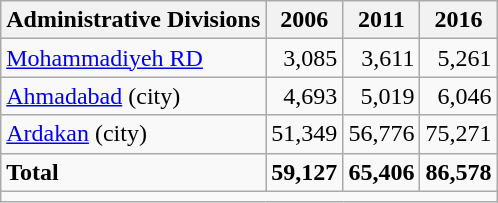<table class="wikitable">
<tr>
<th>Administrative Divisions</th>
<th>2006</th>
<th>2011</th>
<th>2016</th>
</tr>
<tr>
<td><a href='#'>Mohammadiyeh RD</a></td>
<td style="text-align: right;">3,085</td>
<td style="text-align: right;">3,611</td>
<td style="text-align: right;">5,261</td>
</tr>
<tr>
<td><a href='#'>Ahmadabad</a> (city)</td>
<td style="text-align: right;">4,693</td>
<td style="text-align: right;">5,019</td>
<td style="text-align: right;">6,046</td>
</tr>
<tr>
<td><a href='#'>Ardakan</a> (city)</td>
<td style="text-align: right;">51,349</td>
<td style="text-align: right;">56,776</td>
<td style="text-align: right;">75,271</td>
</tr>
<tr>
<td><strong>Total</strong></td>
<td style="text-align: right;"><strong>59,127</strong></td>
<td style="text-align: right;"><strong>65,406</strong></td>
<td style="text-align: right;"><strong>86,578</strong></td>
</tr>
<tr>
<td colspan=4></td>
</tr>
</table>
